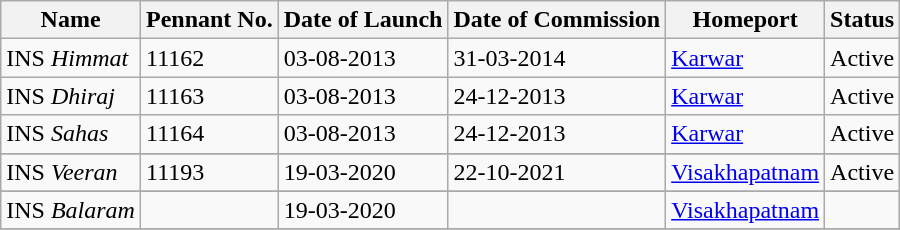<table class="wikitable">
<tr>
<th>Name</th>
<th>Pennant No.</th>
<th>Date of Launch</th>
<th>Date of Commission</th>
<th>Homeport</th>
<th>Status</th>
</tr>
<tr>
<td>INS <em>Himmat</em></td>
<td>11162</td>
<td>03-08-2013</td>
<td>31-03-2014</td>
<td><a href='#'>Karwar</a></td>
<td>Active </td>
</tr>
<tr>
<td>INS <em>Dhiraj</em></td>
<td>11163</td>
<td>03-08-2013</td>
<td>24-12-2013</td>
<td><a href='#'>Karwar</a></td>
<td>Active</td>
</tr>
<tr>
<td>INS <em>Sahas</em></td>
<td>11164</td>
<td>03-08-2013</td>
<td>24-12-2013</td>
<td><a href='#'>Karwar</a></td>
<td>Active</td>
</tr>
<tr>
</tr>
<tr>
<td>INS <em>Veeran</em></td>
<td>11193</td>
<td>19-03-2020</td>
<td>22-10-2021</td>
<td><a href='#'>Visakhapatnam</a></td>
<td>Active</td>
</tr>
<tr>
</tr>
<tr>
<td>INS <em>Balaram</em></td>
<td></td>
<td>19-03-2020</td>
<td></td>
<td><a href='#'>Visakhapatnam</a></td>
<td></td>
</tr>
<tr>
</tr>
</table>
